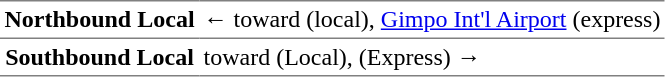<table border="1" cellspacing="0" cellpadding="3" frame="hsides" rules="rows">
<tr>
<th><span>Northbound Local</span></th>
<td>←  toward  (local), <a href='#'>Gimpo Int'l Airport</a> (express)</td>
</tr>
<tr>
<th><span>Southbound Local</span></th>
<td>  toward  (Local),  (Express) →</td>
</tr>
</table>
